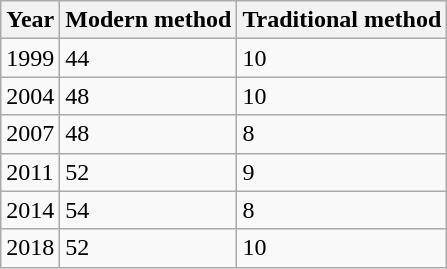<table class="wikitable">
<tr>
<th>Year</th>
<th>Modern method</th>
<th>Traditional method</th>
</tr>
<tr>
<td>1999</td>
<td>44</td>
<td>10</td>
</tr>
<tr>
<td>2004</td>
<td>48</td>
<td>10</td>
</tr>
<tr>
<td>2007</td>
<td>48</td>
<td>8</td>
</tr>
<tr>
<td>2011</td>
<td>52</td>
<td>9</td>
</tr>
<tr>
<td>2014</td>
<td>54</td>
<td>8</td>
</tr>
<tr>
<td>2018</td>
<td>52</td>
<td>10</td>
</tr>
</table>
